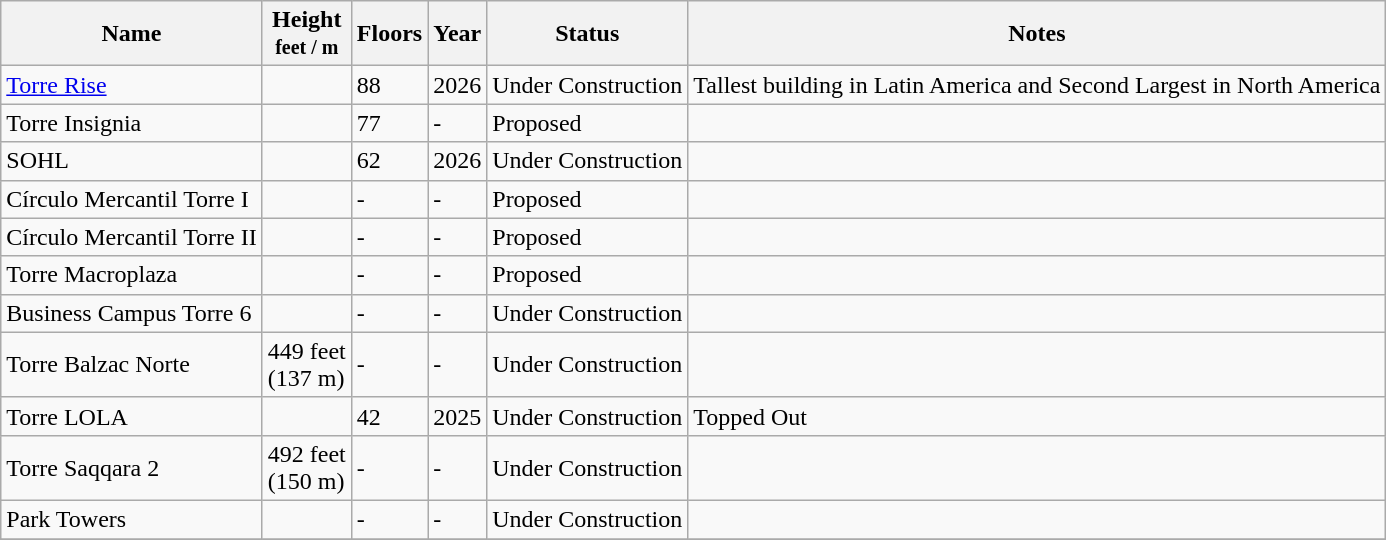<table class="wikitable sortable">
<tr>
<th>Name</th>
<th>Height<br><small>feet / m</small></th>
<th>Floors</th>
<th>Year</th>
<th>Status</th>
<th class="unsortable">Notes</th>
</tr>
<tr>
<td><a href='#'>Torre Rise</a></td>
<td></td>
<td>88</td>
<td>2026</td>
<td>Under Construction</td>
<td>Tallest building in Latin America and Second Largest in North America</td>
</tr>
<tr>
<td>Torre Insignia</td>
<td></td>
<td>77</td>
<td>-</td>
<td>Proposed</td>
<td></td>
</tr>
<tr>
<td>SOHL</td>
<td></td>
<td>62</td>
<td>2026</td>
<td>Under Construction</td>
<td></td>
</tr>
<tr>
<td>Círculo Mercantil Torre I</td>
<td></td>
<td>-</td>
<td>-</td>
<td>Proposed</td>
<td></td>
</tr>
<tr>
<td>Círculo Mercantil Torre II</td>
<td></td>
<td>-</td>
<td>-</td>
<td>Proposed</td>
<td></td>
</tr>
<tr>
<td>Torre Macroplaza</td>
<td></td>
<td>-</td>
<td>-</td>
<td>Proposed</td>
<td></td>
</tr>
<tr>
<td>Business Campus Torre 6</td>
<td></td>
<td>-</td>
<td>-</td>
<td>Under Construction</td>
<td></td>
</tr>
<tr>
<td>Torre Balzac Norte</td>
<td>449 feet<br>(137 m)</td>
<td>-</td>
<td>-</td>
<td>Under Construction</td>
<td></td>
</tr>
<tr>
<td>Torre LOLA</td>
<td></td>
<td>42</td>
<td>2025</td>
<td>Under Construction</td>
<td>Topped Out</td>
</tr>
<tr>
<td>Torre Saqqara 2</td>
<td>492 feet<br>(150 m)</td>
<td>-</td>
<td>-</td>
<td>Under Construction</td>
<td></td>
</tr>
<tr>
<td>Park Towers</td>
<td></td>
<td>-</td>
<td>-</td>
<td>Under Construction</td>
<td></td>
</tr>
<tr>
</tr>
</table>
